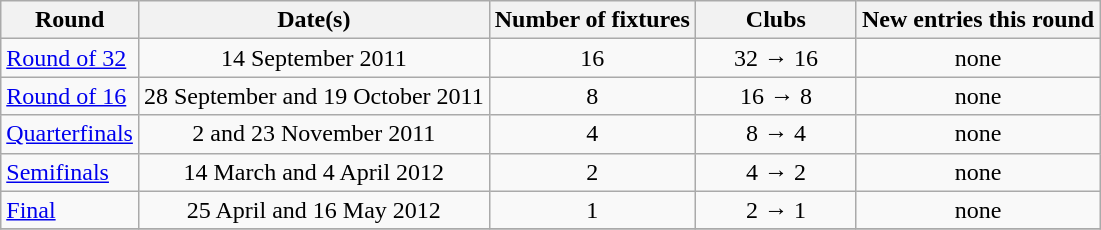<table class="wikitable" style="text-align:center">
<tr>
<th>Round</th>
<th>Date(s)</th>
<th>Number of fixtures</th>
<th width=100>Clubs</th>
<th>New entries this round</th>
</tr>
<tr>
<td style="text-align:left;"><a href='#'>Round of 32</a></td>
<td>14 September 2011</td>
<td>16</td>
<td>32 → 16</td>
<td>none</td>
</tr>
<tr>
<td style="text-align:left;"><a href='#'>Round of 16</a></td>
<td>28 September and 19 October 2011</td>
<td>8</td>
<td>16 → 8</td>
<td>none</td>
</tr>
<tr>
<td style="text-align:left;"><a href='#'>Quarterfinals</a></td>
<td>2 and 23 November 2011</td>
<td>4</td>
<td>8 → 4</td>
<td>none</td>
</tr>
<tr>
<td style="text-align:left;"><a href='#'>Semifinals</a></td>
<td>14 March and 4 April 2012</td>
<td>2</td>
<td>4 → 2</td>
<td>none</td>
</tr>
<tr>
<td style="text-align:left;"><a href='#'>Final</a></td>
<td>25 April and 16 May 2012</td>
<td>1</td>
<td>2 → 1</td>
<td>none</td>
</tr>
<tr>
</tr>
</table>
